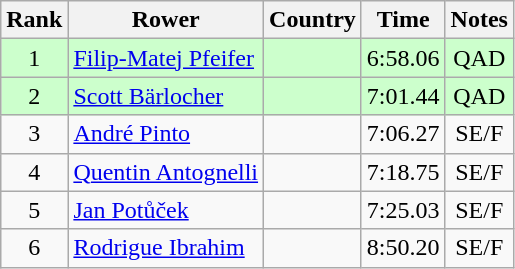<table class="wikitable" style="text-align:center">
<tr>
<th>Rank</th>
<th>Rower</th>
<th>Country</th>
<th>Time</th>
<th>Notes</th>
</tr>
<tr bgcolor=ccffcc>
<td>1</td>
<td align="left"><a href='#'>Filip-Matej Pfeifer</a></td>
<td align="left"></td>
<td>6:58.06</td>
<td>QAD</td>
</tr>
<tr bgcolor=ccffcc>
<td>2</td>
<td align="left"><a href='#'>Scott Bärlocher</a></td>
<td align="left"></td>
<td>7:01.44</td>
<td>QAD</td>
</tr>
<tr>
<td>3</td>
<td align="left"><a href='#'>André Pinto</a></td>
<td align="left"></td>
<td>7:06.27</td>
<td>SE/F</td>
</tr>
<tr>
<td>4</td>
<td align="left"><a href='#'>Quentin Antognelli</a></td>
<td align="left"></td>
<td>7:18.75</td>
<td>SE/F</td>
</tr>
<tr>
<td>5</td>
<td align="left"><a href='#'>Jan Potůček</a></td>
<td align="left"></td>
<td>7:25.03</td>
<td>SE/F</td>
</tr>
<tr>
<td>6</td>
<td align="left"><a href='#'>Rodrigue Ibrahim</a></td>
<td align="left"></td>
<td>8:50.20</td>
<td>SE/F</td>
</tr>
</table>
